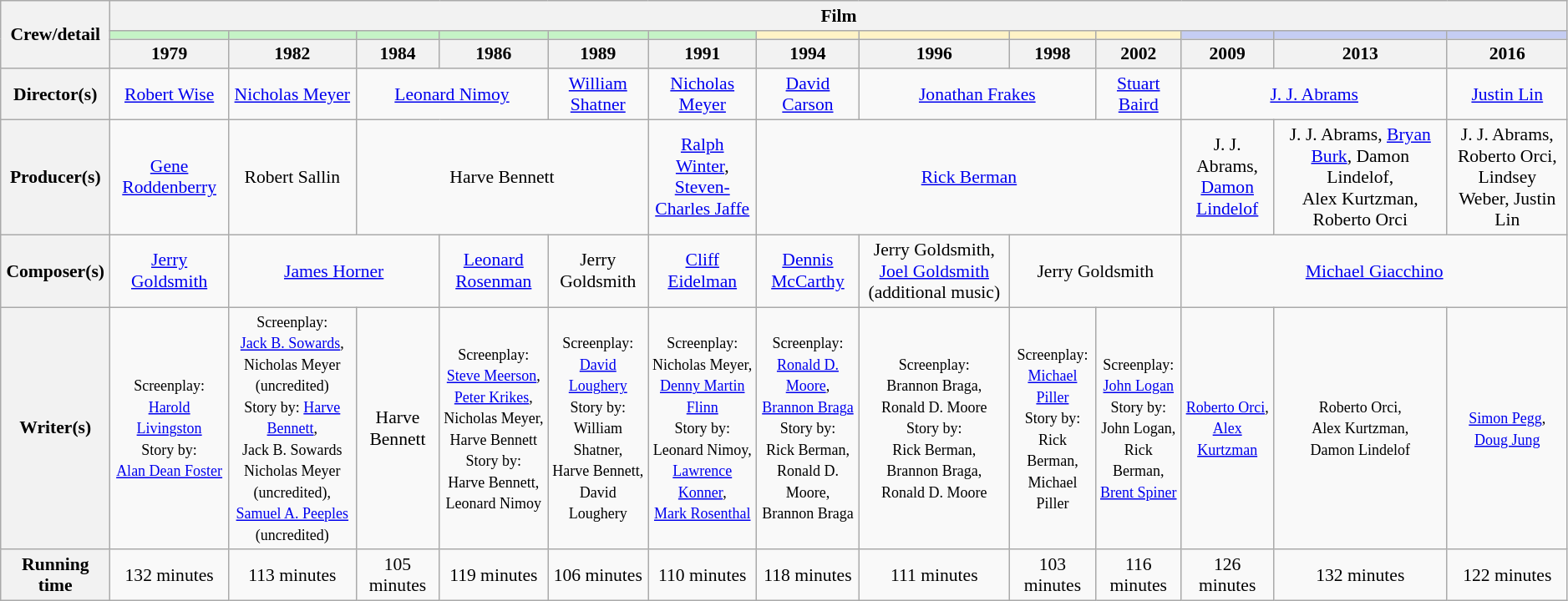<table class="wikitable" style="text-align:center; width:99%; font-size:90%">
<tr>
<th rowspan="3">Crew/detail</th>
<th colspan="13" style="text-align:center;">Film</th>
</tr>
<tr>
<th style="text-align:center; background:#c5f3c6;"><em><a href='#'></a></em></th>
<th style="text-align:center; background:#c5f3c6;"><em><a href='#'></a></em></th>
<th style="text-align:center; background:#c5f3c6;"><em><a href='#'></a></em></th>
<th style="text-align:center; background:#c5f3c6;"><em><a href='#'></a></em></th>
<th style="text-align:center; background:#c5f3c6;"><em><a href='#'></a></em></th>
<th style="text-align:center; background:#c5f3c6;"><em><a href='#'></a></em></th>
<th style="text-align:center; background:#fff3c6;"><em><a href='#'></a></em></th>
<th style="text-align:center; background:#fff3c6;"><em><a href='#'></a></em></th>
<th style="text-align:center; background:#fff3c6;"><em><a href='#'></a></em></th>
<th style="text-align:center; background:#fff3c6;"><em><a href='#'></a></em></th>
<th style="text-align:center; background:#c5cdf3;"><em><a href='#'></a></em></th>
<th style="text-align:center; background:#c5cdf3;"><em><a href='#'></a></em></th>
<th style="text-align:center; background:#c5cdf3;"><em><a href='#'></a></em></th>
</tr>
<tr>
<th>1979</th>
<th>1982</th>
<th>1984</th>
<th>1986</th>
<th>1989</th>
<th>1991</th>
<th>1994</th>
<th>1996</th>
<th>1998</th>
<th>2002</th>
<th>2009</th>
<th>2013</th>
<th>2016</th>
</tr>
<tr>
<th>Director(s)</th>
<td><a href='#'>Robert Wise</a></td>
<td><a href='#'>Nicholas Meyer</a></td>
<td colspan="2"><a href='#'>Leonard Nimoy</a></td>
<td><a href='#'>William Shatner</a></td>
<td><a href='#'>Nicholas Meyer</a></td>
<td><a href='#'>David Carson</a></td>
<td colspan="2"><a href='#'>Jonathan Frakes</a></td>
<td><a href='#'>Stuart Baird</a></td>
<td colspan="2"><a href='#'>J. J. Abrams</a></td>
<td><a href='#'>Justin Lin</a></td>
</tr>
<tr>
<th>Producer(s)</th>
<td><a href='#'>Gene Roddenberry</a></td>
<td>Robert Sallin</td>
<td colspan="3">Harve Bennett</td>
<td><a href='#'>Ralph Winter</a>,<br><a href='#'>Steven-Charles Jaffe</a></td>
<td colspan="4"><a href='#'>Rick Berman</a></td>
<td>J. J. Abrams,<br><a href='#'>Damon Lindelof</a></td>
<td>J. J. Abrams, <a href='#'>Bryan Burk</a>, Damon Lindelof,<br>Alex Kurtzman, Roberto Orci</td>
<td>J. J. Abrams, Roberto Orci,<br>Lindsey Weber, Justin Lin</td>
</tr>
<tr>
<th>Composer(s)</th>
<td><a href='#'>Jerry Goldsmith</a></td>
<td colspan="2"><a href='#'>James Horner</a></td>
<td><a href='#'>Leonard Rosenman</a></td>
<td>Jerry Goldsmith</td>
<td><a href='#'>Cliff Eidelman</a></td>
<td><a href='#'>Dennis McCarthy</a></td>
<td>Jerry Goldsmith,<br><a href='#'>Joel Goldsmith</a> (additional music)</td>
<td colspan="2">Jerry Goldsmith</td>
<td colspan="3"><a href='#'>Michael Giacchino</a></td>
</tr>
<tr>
<th>Writer(s)</th>
<td><small>Screenplay:<br><a href='#'>Harold Livingston</a><br>Story by:<br><a href='#'>Alan Dean Foster</a></small></td>
<td><small>Screenplay:<br><a href='#'>Jack B. Sowards</a>,<br>Nicholas Meyer (uncredited)<br>Story by: <a href='#'>Harve Bennett</a>,<br>Jack B. Sowards<br>Nicholas Meyer (uncredited),<br><a href='#'>Samuel A. Peeples</a> (uncredited)</small></td>
<td>Harve Bennett</td>
<td><small>Screenplay:<br><a href='#'>Steve Meerson</a>,<br><a href='#'>Peter Krikes</a>,<br>Nicholas Meyer,<br>Harve Bennett<br>Story by:<br>Harve Bennett,<br>Leonard Nimoy</small></td>
<td><small>Screenplay:<br><a href='#'>David Loughery</a><br>Story by:<br>William Shatner,<br>Harve Bennett,<br>David Loughery</small></td>
<td><small>Screenplay:<br>Nicholas Meyer,<br><a href='#'>Denny Martin Flinn</a><br>Story by:<br>Leonard Nimoy,<br><a href='#'>Lawrence Konner</a>,<br><a href='#'>Mark Rosenthal</a></small></td>
<td><small>Screenplay:<br><a href='#'>Ronald D. Moore</a>,<br><a href='#'>Brannon Braga</a><br>Story by:<br>Rick Berman,<br>Ronald D. Moore,<br>Brannon Braga</small></td>
<td><small>Screenplay:<br>Brannon Braga,<br>Ronald D. Moore<br>Story by:<br>Rick Berman,<br>Brannon Braga,<br>Ronald D. Moore</small></td>
<td><small>Screenplay:<br><a href='#'>Michael Piller</a><br>Story by:<br>Rick Berman,<br>Michael Piller</small></td>
<td><small>Screenplay:<br><a href='#'>John Logan</a><br>Story by:<br>John Logan,<br>Rick Berman,<br><a href='#'>Brent Spiner</a></small></td>
<td><small><a href='#'>Roberto Orci</a>,<br><a href='#'>Alex Kurtzman</a></small></td>
<td><small>Roberto Orci,<br>Alex Kurtzman,<br>Damon Lindelof</small></td>
<td><small><a href='#'>Simon Pegg</a>,<br><a href='#'>Doug Jung</a></small></td>
</tr>
<tr>
<th>Running time</th>
<td>132 minutes</td>
<td>113 minutes</td>
<td>105 minutes</td>
<td>119 minutes</td>
<td>106 minutes</td>
<td>110 minutes</td>
<td>118 minutes</td>
<td>111 minutes</td>
<td>103 minutes</td>
<td>116 minutes</td>
<td>126 minutes</td>
<td>132 minutes</td>
<td>122 minutes</td>
</tr>
</table>
